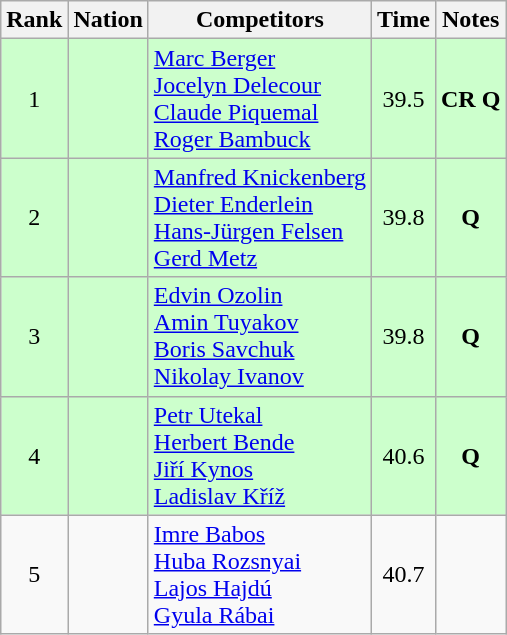<table class="wikitable sortable" style="text-align:center">
<tr>
<th>Rank</th>
<th>Nation</th>
<th>Competitors</th>
<th>Time</th>
<th>Notes</th>
</tr>
<tr bgcolor=ccffcc>
<td>1</td>
<td align=left></td>
<td align=left><a href='#'>Marc Berger</a><br><a href='#'>Jocelyn Delecour</a><br><a href='#'>Claude Piquemal</a><br><a href='#'>Roger Bambuck</a></td>
<td>39.5</td>
<td><strong>CR Q</strong></td>
</tr>
<tr bgcolor=ccffcc>
<td>2</td>
<td align=left></td>
<td align=left><a href='#'>Manfred Knickenberg</a><br><a href='#'>Dieter Enderlein</a><br><a href='#'>Hans-Jürgen Felsen</a><br><a href='#'>Gerd Metz</a></td>
<td>39.8</td>
<td><strong>Q</strong></td>
</tr>
<tr bgcolor=ccffcc>
<td>3</td>
<td align=left></td>
<td align=left><a href='#'>Edvin Ozolin</a><br><a href='#'>Amin Tuyakov</a><br><a href='#'>Boris Savchuk</a><br><a href='#'>Nikolay Ivanov</a></td>
<td>39.8</td>
<td><strong>Q</strong></td>
</tr>
<tr bgcolor=ccffcc>
<td>4</td>
<td align=left></td>
<td align=left><a href='#'>Petr Utekal</a><br><a href='#'>Herbert Bende</a><br><a href='#'>Jiří Kynos</a><br><a href='#'>Ladislav Kříž</a></td>
<td>40.6</td>
<td><strong>Q</strong></td>
</tr>
<tr>
<td>5</td>
<td align=left></td>
<td align=left><a href='#'>Imre Babos</a><br><a href='#'>Huba Rozsnyai</a><br><a href='#'>Lajos Hajdú</a><br><a href='#'>Gyula Rábai</a></td>
<td>40.7</td>
<td></td>
</tr>
</table>
